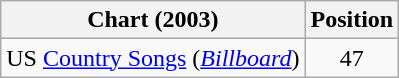<table class="wikitable">
<tr>
<th scope="col">Chart (2003)</th>
<th scope="col">Position</th>
</tr>
<tr>
<td>US <a href='#'>Country Songs</a> (<em><a href='#'>Billboard</a></em>)</td>
<td align="center">47</td>
</tr>
</table>
